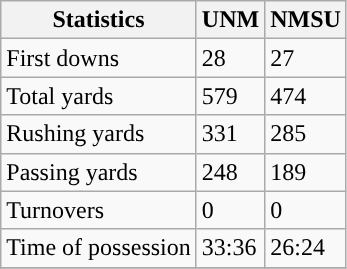<table class="wikitable" style="float: left;">
<tr>
<th>Statistics</th>
<th>UNM</th>
<th>NMSU</th>
</tr>
<tr>
<td>First downs</td>
<td>28</td>
<td>27</td>
</tr>
<tr>
<td>Total yards</td>
<td>579</td>
<td>474</td>
</tr>
<tr>
<td>Rushing yards</td>
<td>331</td>
<td>285</td>
</tr>
<tr>
<td>Passing yards</td>
<td>248</td>
<td>189</td>
</tr>
<tr>
<td>Turnovers</td>
<td>0</td>
<td>0</td>
</tr>
<tr>
<td>Time of possession</td>
<td>33:36</td>
<td>26:24</td>
</tr>
<tr>
</tr>
</table>
